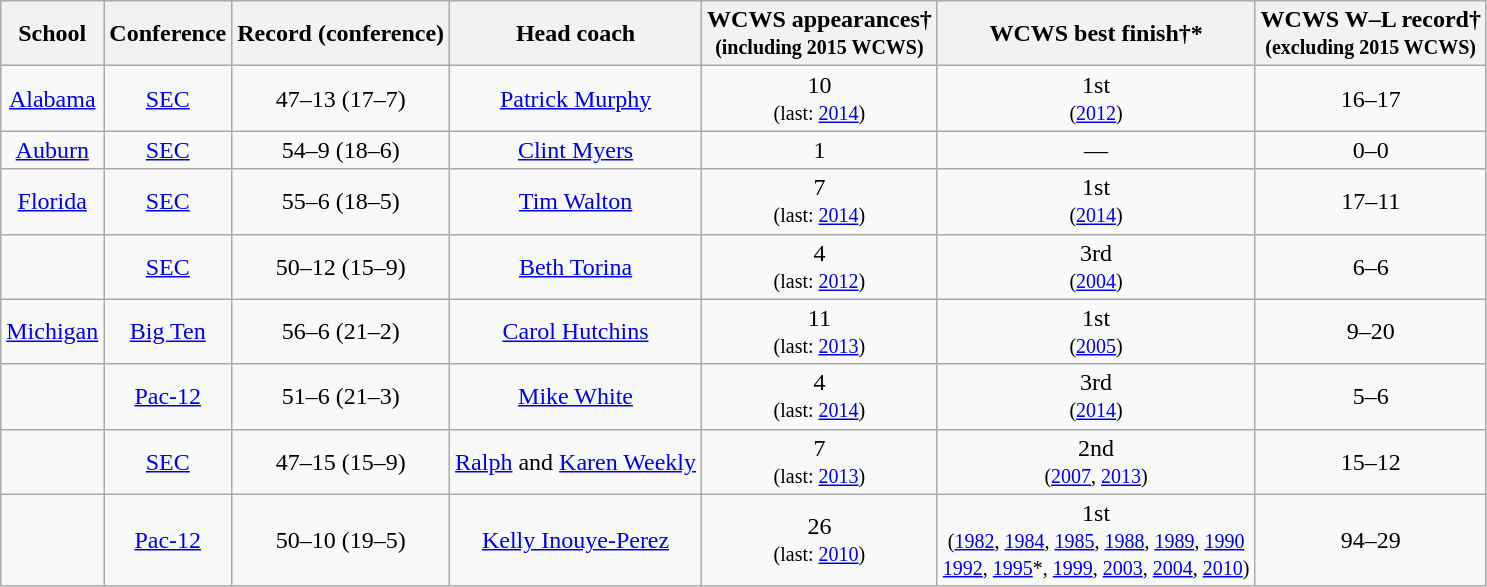<table class="wikitable">
<tr>
<th>School</th>
<th>Conference</th>
<th>Record (conference)</th>
<th>Head coach</th>
<th>WCWS appearances†<br><small> (including 2015 WCWS) </small></th>
<th>WCWS best finish†*</th>
<th>WCWS W–L record†<br><small> (excluding 2015 WCWS) </small></th>
</tr>
<tr align=center>
<td><a href='#'>Alabama</a></td>
<td><a href='#'>SEC</a></td>
<td>47–13 (17–7)</td>
<td><a href='#'>Patrick Murphy</a></td>
<td>10<br><small>(last: <a href='#'>2014</a>)</small></td>
<td>1st<br><small>(<a href='#'>2012</a>)</small></td>
<td>16–17</td>
</tr>
<tr align=center>
<td><a href='#'>Auburn</a></td>
<td><a href='#'>SEC</a></td>
<td>54–9 (18–6)</td>
<td><a href='#'>Clint Myers</a></td>
<td>1</td>
<td>—</td>
<td>0–0</td>
</tr>
<tr align=center>
<td><a href='#'>Florida</a></td>
<td><a href='#'>SEC</a></td>
<td>55–6 (18–5)</td>
<td><a href='#'>Tim Walton</a></td>
<td>7<br><small>(last: <a href='#'>2014</a>)</small></td>
<td>1st<br><small>(<a href='#'>2014</a>)</small></td>
<td>17–11</td>
</tr>
<tr align=center>
<td></td>
<td><a href='#'>SEC</a></td>
<td>50–12 (15–9)</td>
<td><a href='#'>Beth Torina</a></td>
<td>4 <br><small>(last: <a href='#'>2012</a>)</small></td>
<td>3rd <br><small> (<a href='#'>2004</a>)</small></td>
<td>6–6</td>
</tr>
<tr align=center>
<td><a href='#'>Michigan</a></td>
<td><a href='#'>Big Ten</a></td>
<td>56–6 (21–2)</td>
<td><a href='#'>Carol Hutchins</a></td>
<td>11 <br><small>(last: <a href='#'>2013</a>)</small></td>
<td>1st <br><small> (<a href='#'>2005</a>)</small></td>
<td>9–20</td>
</tr>
<tr align=center>
<td></td>
<td><a href='#'>Pac-12</a></td>
<td>51–6 (21–3)</td>
<td><a href='#'>Mike White</a></td>
<td>4 <br><small>(last: <a href='#'>2014</a>)</small></td>
<td>3rd <br><small> (<a href='#'>2014</a>)</small></td>
<td>5–6</td>
</tr>
<tr align=center>
<td></td>
<td><a href='#'>SEC</a></td>
<td>47–15 (15–9)</td>
<td><a href='#'>Ralph</a> and <a href='#'>Karen Weekly</a></td>
<td>7 <br><small>(last: <a href='#'>2013</a>)</small></td>
<td>2nd<br><small>(<a href='#'>2007</a>, <a href='#'>2013</a>)</small></td>
<td>15–12</td>
</tr>
<tr align=center>
<td></td>
<td><a href='#'>Pac-12</a></td>
<td>50–10 (19–5)</td>
<td><a href='#'>Kelly Inouye-Perez</a></td>
<td>26<br><small>(last: <a href='#'>2010</a>)</small></td>
<td>1st<br><small>(<a href='#'>1982</a>, <a href='#'>1984</a>, <a href='#'>1985</a>, <a href='#'>1988</a>, <a href='#'>1989</a>, <a href='#'>1990</a><br><a href='#'>1992</a>, <a href='#'>1995</a>*, <a href='#'>1999</a>, <a href='#'>2003</a>, <a href='#'>2004</a>, <a href='#'>2010</a>)</small></td>
<td>94–29</td>
</tr>
</table>
